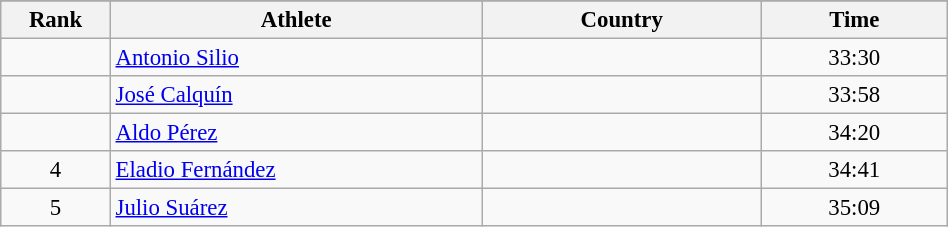<table class="wikitable sortable" style=" text-align:center; font-size:95%;" width="50%">
<tr>
</tr>
<tr>
<th width=5%>Rank</th>
<th width=20%>Athlete</th>
<th width=15%>Country</th>
<th width=10%>Time</th>
</tr>
<tr>
<td align=center></td>
<td align=left><a href='#'>Antonio Silio</a></td>
<td align=left></td>
<td>33:30</td>
</tr>
<tr>
<td align=center></td>
<td align=left><a href='#'>José Calquín</a></td>
<td align=left></td>
<td>33:58</td>
</tr>
<tr>
<td align=center></td>
<td align=left><a href='#'>Aldo Pérez</a></td>
<td align=left></td>
<td>34:20</td>
</tr>
<tr>
<td align=center>4</td>
<td align=left><a href='#'>Eladio Fernández</a></td>
<td align=left></td>
<td>34:41</td>
</tr>
<tr>
<td align=center>5</td>
<td align=left><a href='#'>Julio Suárez</a></td>
<td align=left></td>
<td>35:09</td>
</tr>
</table>
